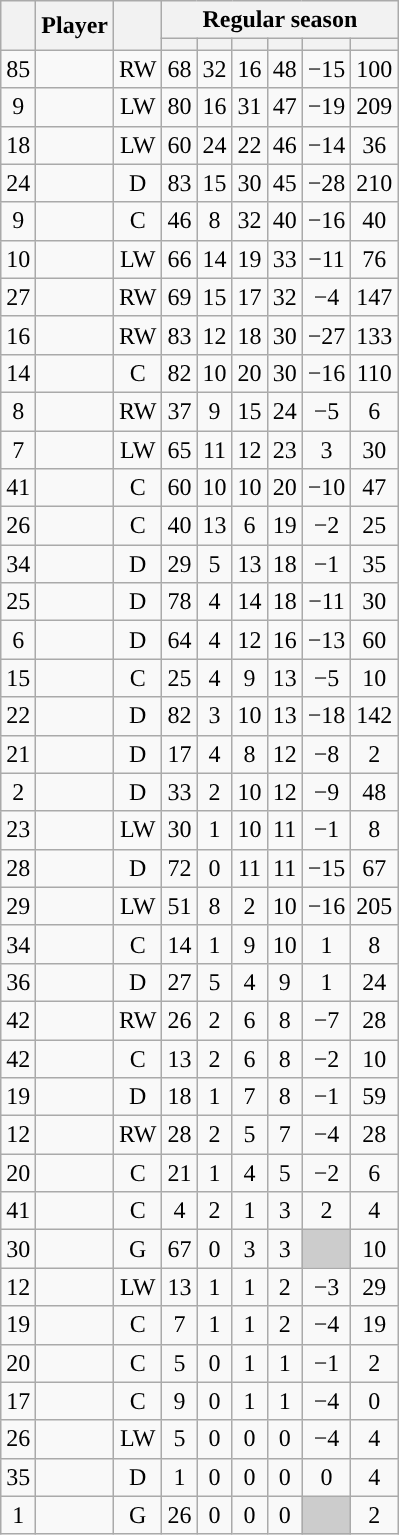<table class="wikitable sortable plainrowheaders" style="text-align:center;">
<tr>
<th scope="col" data-sort-type="number" rowspan="2"></th>
<th scope="col" rowspan="2">Player</th>
<th scope="col" rowspan="2"></th>
<th scope=colgroup colspan=6>Regular season</th>
</tr>
<tr>
<th scope="col" data-sort-type="number"></th>
<th scope="col" data-sort-type="number"></th>
<th scope="col" data-sort-type="number"></th>
<th scope="col" data-sort-type="number"></th>
<th scope="col" data-sort-type="number"></th>
<th scope="col" data-sort-type="number"></th>
</tr>
<tr>
<td scope="row">85</td>
<td align="left"></td>
<td>RW</td>
<td>68</td>
<td>32</td>
<td>16</td>
<td>48</td>
<td>−15</td>
<td>100</td>
</tr>
<tr>
<td scope="row">9</td>
<td align="left"></td>
<td>LW</td>
<td>80</td>
<td>16</td>
<td>31</td>
<td>47</td>
<td>−19</td>
<td>209</td>
</tr>
<tr>
<td scope="row">18</td>
<td align="left"></td>
<td>LW</td>
<td>60</td>
<td>24</td>
<td>22</td>
<td>46</td>
<td>−14</td>
<td>36</td>
</tr>
<tr>
<td scope="row">24</td>
<td align="left"></td>
<td>D</td>
<td>83</td>
<td>15</td>
<td>30</td>
<td>45</td>
<td>−28</td>
<td>210</td>
</tr>
<tr>
<td scope="row">9</td>
<td align="left"></td>
<td>C</td>
<td>46</td>
<td>8</td>
<td>32</td>
<td>40</td>
<td>−16</td>
<td>40</td>
</tr>
<tr>
<td scope="row">10</td>
<td align="left"></td>
<td>LW</td>
<td>66</td>
<td>14</td>
<td>19</td>
<td>33</td>
<td>−11</td>
<td>76</td>
</tr>
<tr>
<td scope="row">27</td>
<td align="left"></td>
<td>RW</td>
<td>69</td>
<td>15</td>
<td>17</td>
<td>32</td>
<td>−4</td>
<td>147</td>
</tr>
<tr>
<td scope="row">16</td>
<td align="left"></td>
<td>RW</td>
<td>83</td>
<td>12</td>
<td>18</td>
<td>30</td>
<td>−27</td>
<td>133</td>
</tr>
<tr>
<td scope="row">14</td>
<td align="left"></td>
<td>C</td>
<td>82</td>
<td>10</td>
<td>20</td>
<td>30</td>
<td>−16</td>
<td>110</td>
</tr>
<tr>
<td scope="row">8</td>
<td align="left"></td>
<td>RW</td>
<td>37</td>
<td>9</td>
<td>15</td>
<td>24</td>
<td>−5</td>
<td>6</td>
</tr>
<tr>
<td scope="row">7</td>
<td align="left"></td>
<td>LW</td>
<td>65</td>
<td>11</td>
<td>12</td>
<td>23</td>
<td>3</td>
<td>30</td>
</tr>
<tr>
<td scope="row">41</td>
<td align="left"></td>
<td>C</td>
<td>60</td>
<td>10</td>
<td>10</td>
<td>20</td>
<td>−10</td>
<td>47</td>
</tr>
<tr>
<td scope="row">26</td>
<td align="left"></td>
<td>C</td>
<td>40</td>
<td>13</td>
<td>6</td>
<td>19</td>
<td>−2</td>
<td>25</td>
</tr>
<tr>
<td scope="row">34</td>
<td align="left"></td>
<td>D</td>
<td>29</td>
<td>5</td>
<td>13</td>
<td>18</td>
<td>−1</td>
<td>35</td>
</tr>
<tr>
<td scope="row">25</td>
<td align="left"></td>
<td>D</td>
<td>78</td>
<td>4</td>
<td>14</td>
<td>18</td>
<td>−11</td>
<td>30</td>
</tr>
<tr>
<td scope="row">6</td>
<td align="left"></td>
<td>D</td>
<td>64</td>
<td>4</td>
<td>12</td>
<td>16</td>
<td>−13</td>
<td>60</td>
</tr>
<tr>
<td scope="row">15</td>
<td align="left"></td>
<td>C</td>
<td>25</td>
<td>4</td>
<td>9</td>
<td>13</td>
<td>−5</td>
<td>10</td>
</tr>
<tr>
<td scope="row">22</td>
<td align="left"></td>
<td>D</td>
<td>82</td>
<td>3</td>
<td>10</td>
<td>13</td>
<td>−18</td>
<td>142</td>
</tr>
<tr>
<td scope="row">21</td>
<td align="left"></td>
<td>D</td>
<td>17</td>
<td>4</td>
<td>8</td>
<td>12</td>
<td>−8</td>
<td>2</td>
</tr>
<tr>
<td scope="row">2</td>
<td align="left"></td>
<td>D</td>
<td>33</td>
<td>2</td>
<td>10</td>
<td>12</td>
<td>−9</td>
<td>48</td>
</tr>
<tr>
<td scope="row">23</td>
<td align="left"></td>
<td>LW</td>
<td>30</td>
<td>1</td>
<td>10</td>
<td>11</td>
<td>−1</td>
<td>8</td>
</tr>
<tr>
<td scope="row">28</td>
<td align="left"></td>
<td>D</td>
<td>72</td>
<td>0</td>
<td>11</td>
<td>11</td>
<td>−15</td>
<td>67</td>
</tr>
<tr>
<td scope="row">29</td>
<td align="left"></td>
<td>LW</td>
<td>51</td>
<td>8</td>
<td>2</td>
<td>10</td>
<td>−16</td>
<td>205</td>
</tr>
<tr>
<td scope="row">34</td>
<td align="left"></td>
<td>C</td>
<td>14</td>
<td>1</td>
<td>9</td>
<td>10</td>
<td>1</td>
<td>8</td>
</tr>
<tr>
<td scope="row">36</td>
<td align="left"></td>
<td>D</td>
<td>27</td>
<td>5</td>
<td>4</td>
<td>9</td>
<td>1</td>
<td>24</td>
</tr>
<tr>
<td scope="row">42</td>
<td align="left"></td>
<td>RW</td>
<td>26</td>
<td>2</td>
<td>6</td>
<td>8</td>
<td>−7</td>
<td>28</td>
</tr>
<tr>
<td scope="row">42</td>
<td align="left"></td>
<td>C</td>
<td>13</td>
<td>2</td>
<td>6</td>
<td>8</td>
<td>−2</td>
<td>10</td>
</tr>
<tr>
<td scope="row">19</td>
<td align="left"></td>
<td>D</td>
<td>18</td>
<td>1</td>
<td>7</td>
<td>8</td>
<td>−1</td>
<td>59</td>
</tr>
<tr>
<td scope="row">12</td>
<td align="left"></td>
<td>RW</td>
<td>28</td>
<td>2</td>
<td>5</td>
<td>7</td>
<td>−4</td>
<td>28</td>
</tr>
<tr>
<td scope="row">20</td>
<td align="left"></td>
<td>C</td>
<td>21</td>
<td>1</td>
<td>4</td>
<td>5</td>
<td>−2</td>
<td>6</td>
</tr>
<tr>
<td scope="row">41</td>
<td align="left"></td>
<td>C</td>
<td>4</td>
<td>2</td>
<td>1</td>
<td>3</td>
<td>2</td>
<td>4</td>
</tr>
<tr>
<td scope="row">30</td>
<td align="left"></td>
<td>G</td>
<td>67</td>
<td>0</td>
<td>3</td>
<td>3</td>
<td style="background:#ccc"></td>
<td>10</td>
</tr>
<tr>
<td scope="row">12</td>
<td align="left"></td>
<td>LW</td>
<td>13</td>
<td>1</td>
<td>1</td>
<td>2</td>
<td>−3</td>
<td>29</td>
</tr>
<tr>
<td scope="row">19</td>
<td align="left"></td>
<td>C</td>
<td>7</td>
<td>1</td>
<td>1</td>
<td>2</td>
<td>−4</td>
<td>19</td>
</tr>
<tr>
<td scope="row">20</td>
<td align="left"></td>
<td>C</td>
<td>5</td>
<td>0</td>
<td>1</td>
<td>1</td>
<td>−1</td>
<td>2</td>
</tr>
<tr>
<td scope="row">17</td>
<td align="left"></td>
<td>C</td>
<td>9</td>
<td>0</td>
<td>1</td>
<td>1</td>
<td>−4</td>
<td>0</td>
</tr>
<tr>
<td scope="row">26</td>
<td align="left"></td>
<td>LW</td>
<td>5</td>
<td>0</td>
<td>0</td>
<td>0</td>
<td>−4</td>
<td>4</td>
</tr>
<tr>
<td scope="row">35</td>
<td align="left"></td>
<td>D</td>
<td>1</td>
<td>0</td>
<td>0</td>
<td>0</td>
<td>0</td>
<td>4</td>
</tr>
<tr>
<td scope="row">1</td>
<td align="left"></td>
<td>G</td>
<td>26</td>
<td>0</td>
<td>0</td>
<td>0</td>
<td style="background:#ccc"></td>
<td>2</td>
</tr>
</table>
